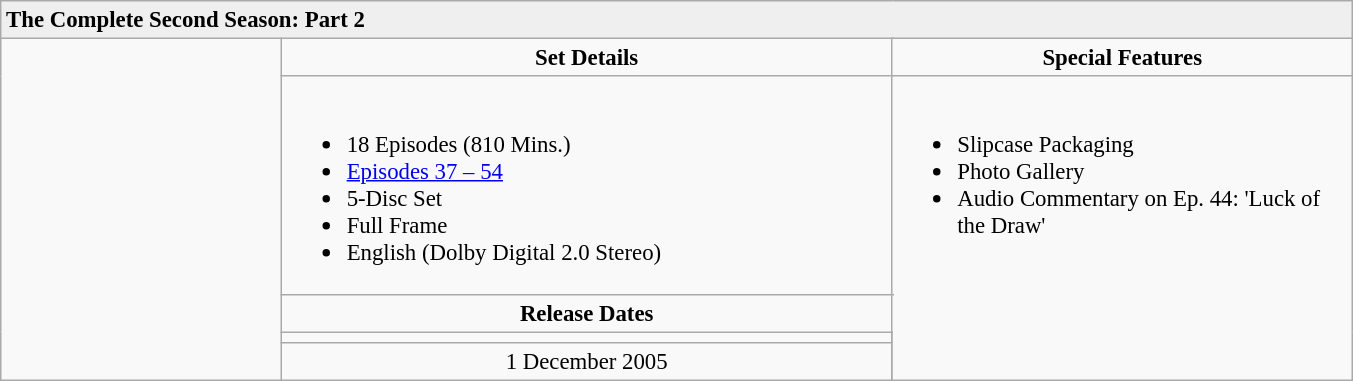<table class="wikitable" style="font-size: 95%;">
<tr style="background:#EFEFEF">
<td colspan="5"><strong>The Complete Second Season: Part 2</strong></td>
</tr>
<tr>
<td rowspan="6" align="center" width="180"></td>
<td align="center" width="350" colspan="3"><strong>Set Details</strong></td>
<td width="250" align="center"><strong>Special Features</strong></td>
</tr>
<tr valign="top">
<td colspan="3" align="left" width="400"><br><ul><li>18 Episodes (810 Mins.)</li><li><a href='#'>Episodes 37 – 54</a></li><li>5-Disc Set</li><li>Full Frame</li><li>English (Dolby Digital 2.0 Stereo)</li></ul></td>
<td rowspan="4" align="left" width="300"><br><ul><li>Slipcase Packaging</li><li>Photo Gallery</li><li>Audio Commentary on Ep. 44: 'Luck of the Draw'</li></ul></td>
</tr>
<tr>
<td colspan="3" align="center"><strong>Release Dates</strong></td>
</tr>
<tr>
<td align="center"></td>
</tr>
<tr>
<td align="center">1 December 2005</td>
</tr>
</table>
